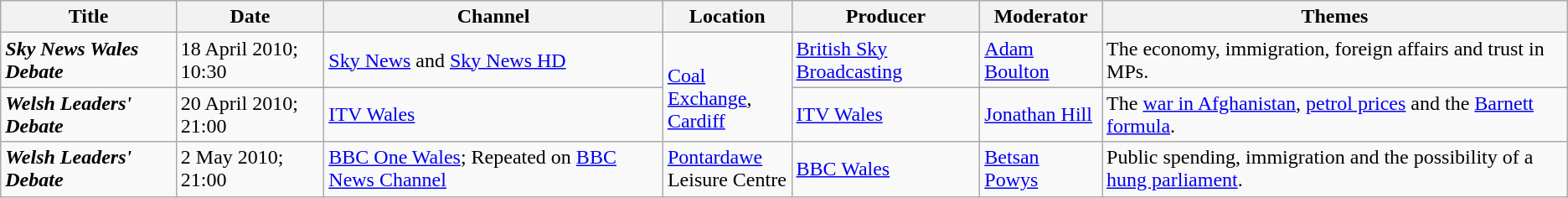<table class="wikitable">
<tr>
<th>Title</th>
<th>Date</th>
<th>Channel</th>
<th>Location</th>
<th>Producer</th>
<th>Moderator</th>
<th>Themes</th>
</tr>
<tr>
<td><strong><em>Sky News Wales Debate</em></strong></td>
<td>18 April 2010; 10:30</td>
<td><a href='#'>Sky News</a> and <a href='#'>Sky News HD</a></td>
<td rowspan="2"><div><br><a href='#'>Coal Exchange</a>,<br><a href='#'>Cardiff</a></div></td>
<td><a href='#'>British Sky Broadcasting</a></td>
<td><a href='#'>Adam Boulton</a></td>
<td>The economy, immigration, foreign affairs and trust in MPs.</td>
</tr>
<tr>
<td><strong><em>Welsh Leaders' Debate</em></strong></td>
<td>20 April 2010; 21:00</td>
<td><a href='#'>ITV Wales</a></td>
<td><a href='#'>ITV Wales</a></td>
<td><a href='#'>Jonathan Hill</a></td>
<td>The <a href='#'>war in Afghanistan</a>, <a href='#'>petrol prices</a> and the <a href='#'>Barnett formula</a>.</td>
</tr>
<tr>
<td><strong><em>Welsh Leaders' Debate</em></strong></td>
<td>2 May 2010; 21:00</td>
<td><a href='#'>BBC One Wales</a>; Repeated on <a href='#'>BBC News Channel</a></td>
<td><div><a href='#'>Pontardawe</a><br>Leisure Centre</div></td>
<td><a href='#'>BBC Wales</a></td>
<td><a href='#'>Betsan Powys</a></td>
<td>Public spending, immigration and the possibility of a <a href='#'>hung parliament</a>.</td>
</tr>
</table>
